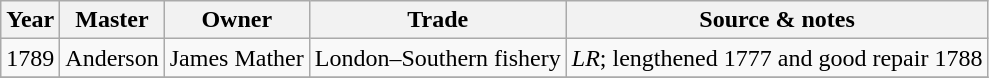<table class=" wikitable">
<tr>
<th>Year</th>
<th>Master</th>
<th>Owner</th>
<th>Trade</th>
<th>Source & notes</th>
</tr>
<tr>
<td>1789</td>
<td>Anderson</td>
<td>James Mather</td>
<td>London–Southern fishery</td>
<td><em>LR</em>; lengthened 1777 and good repair 1788</td>
</tr>
<tr>
</tr>
</table>
